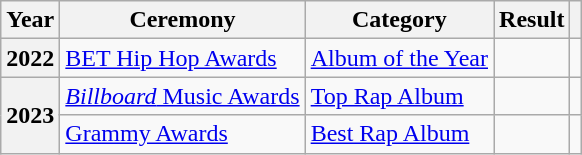<table class="wikitable sortable plainrowheaders" style="border:none; margin:0;">
<tr>
<th scope="col">Year</th>
<th scope="col">Ceremony</th>
<th scope="col">Category</th>
<th scope="col">Result</th>
<th scope="col" class="unsortable"></th>
</tr>
<tr>
<th scope="row">2022</th>
<td><a href='#'>BET Hip Hop Awards</a></td>
<td><a href='#'>Album of the Year</a></td>
<td></td>
<td></td>
</tr>
<tr>
<th scope="row" rowspan="2">2023</th>
<td><a href='#'><em>Billboard</em> Music Awards</a></td>
<td><a href='#'>Top Rap Album</a></td>
<td></td>
<td></td>
</tr>
<tr>
<td><a href='#'>Grammy Awards</a></td>
<td><a href='#'>Best Rap Album</a></td>
<td></td>
<td></td>
</tr>
</table>
